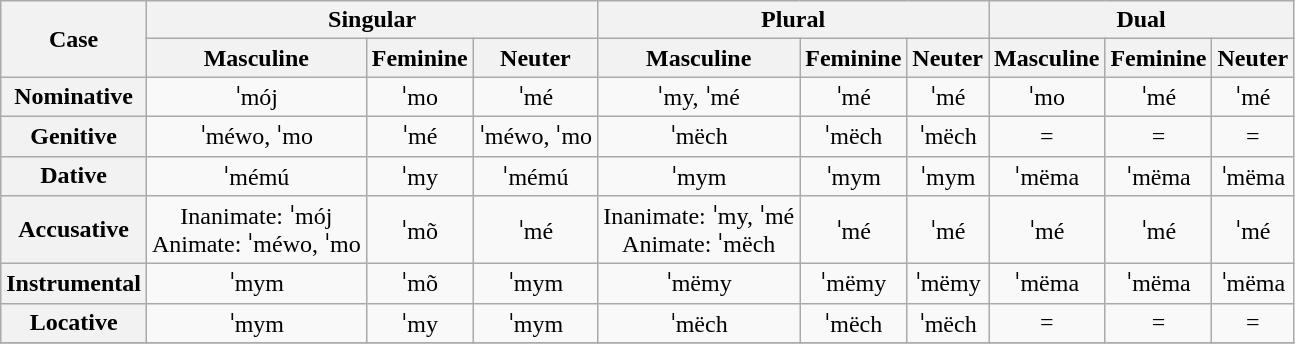<table class="wikitable" style="text-align:center">
<tr>
<th rowspan="2">Case</th>
<th colspan="3">Singular</th>
<th colspan="3">Plural</th>
<th colspan="3">Dual</th>
</tr>
<tr>
<th>Masculine</th>
<th>Feminine</th>
<th>Neuter</th>
<th>Masculine</th>
<th>Feminine</th>
<th>Neuter</th>
<th>Masculine</th>
<th>Feminine</th>
<th>Neuter</th>
</tr>
<tr>
<th>Nominative</th>
<td>ˈmój</td>
<td>ˈmo</td>
<td>ˈmé</td>
<td>ˈmy, ˈmé</td>
<td>ˈmé</td>
<td>ˈmé</td>
<td>ˈmo</td>
<td>ˈmé</td>
<td>ˈmé</td>
</tr>
<tr>
<th>Genitive</th>
<td>ˈméwo, ˈmo</td>
<td>ˈmé</td>
<td>ˈméwo, ˈmo</td>
<td>ˈmëch</td>
<td>ˈmëch</td>
<td>ˈmëch</td>
<td>= </td>
<td>= </td>
<td>= </td>
</tr>
<tr>
<th>Dative</th>
<td>ˈmémú</td>
<td>ˈmy</td>
<td>ˈmémú</td>
<td>ˈmym</td>
<td>ˈmym</td>
<td>ˈmym</td>
<td>ˈmëma</td>
<td>ˈmëma</td>
<td>ˈmëma</td>
</tr>
<tr>
<th>Accusative</th>
<td>Inanimate: ˈmój<br> Animate: ˈméwo, ˈmo</td>
<td>ˈmõ</td>
<td>ˈmé</td>
<td>Inanimate: ˈmy, ˈmé<br> Animate: ˈmëch</td>
<td>ˈmé</td>
<td>ˈmé</td>
<td>ˈmé</td>
<td>ˈmé</td>
<td>ˈmé</td>
</tr>
<tr>
<th>Instrumental</th>
<td>ˈmym</td>
<td>ˈmõ</td>
<td>ˈmym</td>
<td>ˈmëmy</td>
<td>ˈmëmy</td>
<td>ˈmëmy</td>
<td>ˈmëma</td>
<td>ˈmëma</td>
<td>ˈmëma</td>
</tr>
<tr>
<th>Locative</th>
<td>ˈmym</td>
<td>ˈmy</td>
<td>ˈmym</td>
<td>ˈmëch</td>
<td>ˈmëch</td>
<td>ˈmëch</td>
<td>= </td>
<td>= </td>
<td>= </td>
</tr>
<tr>
</tr>
</table>
